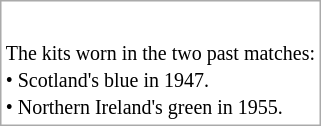<table style="float:right; border: 1px #aaa solid;">
<tr>
<td><br></td>
<td><br></td>
</tr>
<tr>
<td colspan=2><small> The kits worn in the two past matches: <br> • Scotland's blue in 1947. <br> • Northern Ireland's green in 1955.</small></td>
</tr>
</table>
